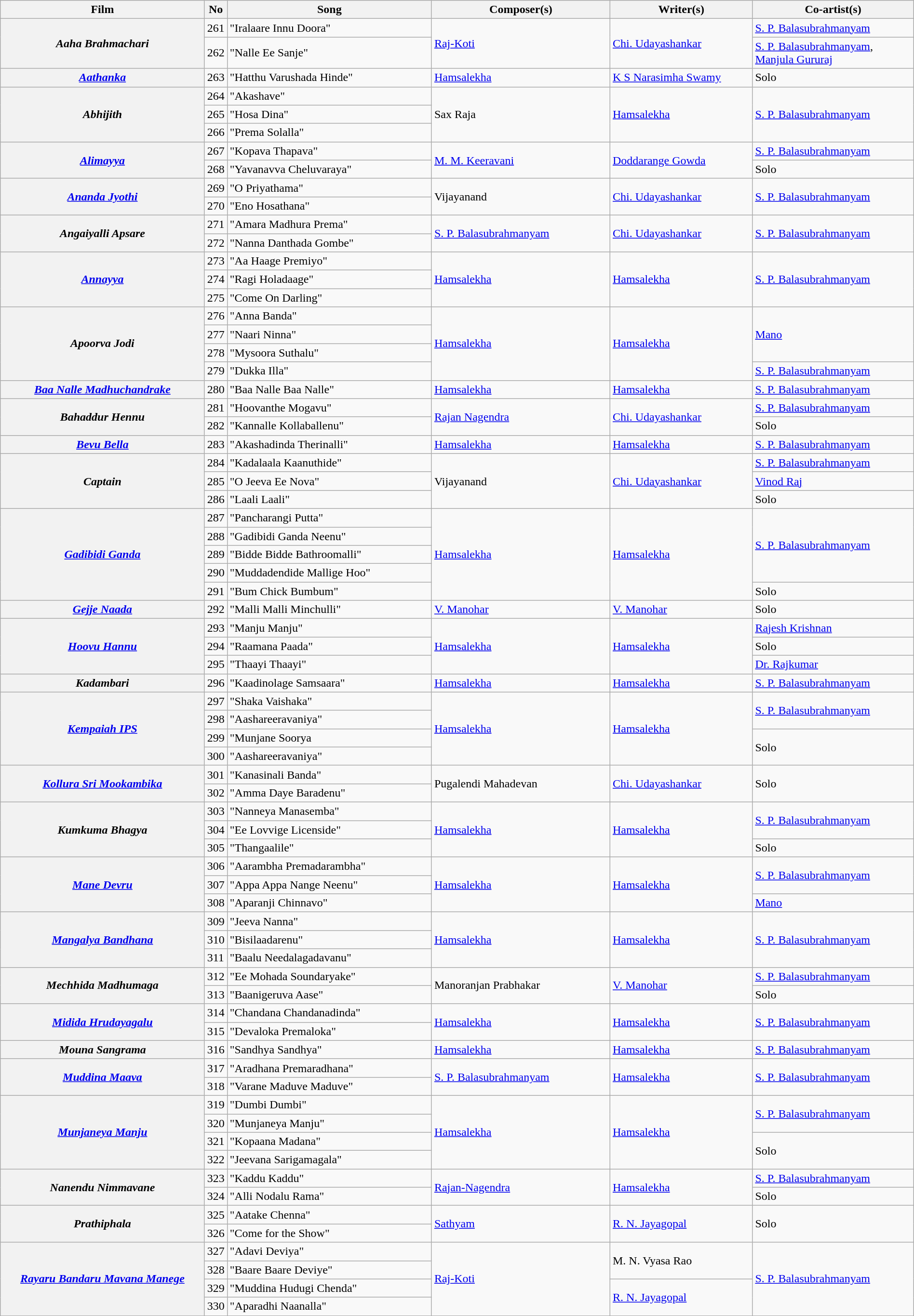<table class="wikitable plainrowheaders" width="100%" textcolor:#000;">
<tr>
<th scope="col" width=23%><strong>Film</strong></th>
<th><strong>No</strong></th>
<th scope="col" width=23%><strong>Song</strong></th>
<th scope="col" width=20%><strong>Composer(s)</strong></th>
<th scope="col" width=16%><strong>Writer(s)</strong></th>
<th scope="col" width=18%><strong>Co-artist(s)</strong></th>
</tr>
<tr>
<th rowspan="2"><em>Aaha Brahmachari</em></th>
<td>261</td>
<td>"Iralaare Innu Doora"</td>
<td rowspan="2"><a href='#'>Raj-Koti</a></td>
<td rowspan="2"><a href='#'>Chi. Udayashankar</a></td>
<td><a href='#'>S. P. Balasubrahmanyam</a></td>
</tr>
<tr>
<td>262</td>
<td>"Nalle Ee Sanje"</td>
<td><a href='#'>S. P. Balasubrahmanyam</a>, <a href='#'>Manjula Gururaj</a></td>
</tr>
<tr>
<th><em><a href='#'>Aathanka</a></em></th>
<td>263</td>
<td>"Hatthu Varushada Hinde"</td>
<td><a href='#'>Hamsalekha</a></td>
<td><a href='#'>K S Narasimha Swamy</a></td>
<td>Solo</td>
</tr>
<tr>
<th rowspan="3"><em>Abhijith</em></th>
<td>264</td>
<td>"Akashave"</td>
<td rowspan="3">Sax Raja</td>
<td rowspan="3"><a href='#'>Hamsalekha</a></td>
<td rowspan="3"><a href='#'>S. P. Balasubrahmanyam</a></td>
</tr>
<tr>
<td>265</td>
<td>"Hosa Dina"</td>
</tr>
<tr>
<td>266</td>
<td>"Prema Solalla"</td>
</tr>
<tr>
<th rowspan="2"><em><a href='#'>Alimayya</a></em></th>
<td>267</td>
<td>"Kopava Thapava"</td>
<td rowspan="2"><a href='#'>M. M. Keeravani</a></td>
<td rowspan="2"><a href='#'>Doddarange Gowda</a></td>
<td><a href='#'>S. P. Balasubrahmanyam</a></td>
</tr>
<tr>
<td>268</td>
<td>"Yavanavva Cheluvaraya"</td>
<td>Solo</td>
</tr>
<tr>
<th rowspan="2"><em><a href='#'>Ananda Jyothi</a></em></th>
<td>269</td>
<td>"O Priyathama"</td>
<td rowspan="2">Vijayanand</td>
<td rowspan="2"><a href='#'>Chi. Udayashankar</a></td>
<td rowspan="2"><a href='#'>S. P. Balasubrahmanyam</a></td>
</tr>
<tr>
<td>270</td>
<td>"Eno Hosathana"</td>
</tr>
<tr>
<th rowspan="2"><em>Angaiyalli Apsare</em></th>
<td>271</td>
<td>"Amara Madhura Prema"</td>
<td rowspan="2"><a href='#'>S. P. Balasubrahmanyam</a></td>
<td rowspan="2"><a href='#'>Chi. Udayashankar</a></td>
<td rowspan="2"><a href='#'>S. P. Balasubrahmanyam</a></td>
</tr>
<tr>
<td>272</td>
<td>"Nanna Danthada Gombe"</td>
</tr>
<tr>
<th rowspan="3"><em><a href='#'>Annayya</a></em></th>
<td>273</td>
<td>"Aa Haage Premiyo"</td>
<td rowspan="3"><a href='#'>Hamsalekha</a></td>
<td rowspan="3"><a href='#'>Hamsalekha</a></td>
<td rowspan="3"><a href='#'>S. P. Balasubrahmanyam</a></td>
</tr>
<tr>
<td>274</td>
<td>"Ragi Holadaage"</td>
</tr>
<tr>
<td>275</td>
<td>"Come On Darling"</td>
</tr>
<tr>
<th rowspan="4"><em>Apoorva Jodi</em></th>
<td>276</td>
<td>"Anna Banda"</td>
<td rowspan="4"><a href='#'>Hamsalekha</a></td>
<td rowspan="4"><a href='#'>Hamsalekha</a></td>
<td rowspan="3"><a href='#'>Mano</a></td>
</tr>
<tr>
<td>277</td>
<td>"Naari Ninna"</td>
</tr>
<tr>
<td>278</td>
<td>"Mysoora Suthalu"</td>
</tr>
<tr>
<td>279</td>
<td>"Dukka Illa"</td>
<td><a href='#'>S. P. Balasubrahmanyam</a></td>
</tr>
<tr>
<th rowspan="1"><em><a href='#'>Baa Nalle Madhuchandrake</a></em></th>
<td>280</td>
<td>"Baa Nalle Baa Nalle"</td>
<td><a href='#'>Hamsalekha</a></td>
<td><a href='#'>Hamsalekha</a></td>
<td><a href='#'>S. P. Balasubrahmanyam</a></td>
</tr>
<tr>
<th rowspan="2"><em>Bahaddur Hennu</em></th>
<td>281</td>
<td>"Hoovanthe Mogavu"</td>
<td rowspan="2"><a href='#'>Rajan Nagendra</a></td>
<td rowspan="2"><a href='#'>Chi. Udayashankar</a></td>
<td><a href='#'>S. P. Balasubrahmanyam</a></td>
</tr>
<tr>
<td>282</td>
<td>"Kannalle Kollaballenu"</td>
<td>Solo</td>
</tr>
<tr>
<th rowspan="1"><em><a href='#'>Bevu Bella</a></em></th>
<td>283</td>
<td>"Akashadinda Therinalli"</td>
<td><a href='#'>Hamsalekha</a></td>
<td><a href='#'>Hamsalekha</a></td>
<td><a href='#'>S. P. Balasubrahmanyam</a></td>
</tr>
<tr>
<th rowspan="3"><em>Captain</em></th>
<td>284</td>
<td>"Kadalaala Kaanuthide"</td>
<td rowspan="3">Vijayanand</td>
<td rowspan="3"><a href='#'>Chi. Udayashankar</a></td>
<td rowspan="1"><a href='#'>S. P. Balasubrahmanyam</a></td>
</tr>
<tr>
<td>285</td>
<td>"O Jeeva Ee Nova"</td>
<td><a href='#'>Vinod Raj</a></td>
</tr>
<tr>
<td>286</td>
<td>"Laali Laali"</td>
<td>Solo</td>
</tr>
<tr>
<th rowspan="5"><em><a href='#'>Gadibidi Ganda</a></em></th>
<td>287</td>
<td>"Pancharangi Putta"</td>
<td rowspan="5"><a href='#'>Hamsalekha</a></td>
<td rowspan="5"><a href='#'>Hamsalekha</a></td>
<td rowspan="4"><a href='#'>S. P. Balasubrahmanyam</a></td>
</tr>
<tr>
<td>288</td>
<td>"Gadibidi Ganda Neenu"</td>
</tr>
<tr>
<td>289</td>
<td>"Bidde Bidde Bathroomalli"</td>
</tr>
<tr>
<td>290</td>
<td>"Muddadendide Mallige Hoo"</td>
</tr>
<tr>
<td>291</td>
<td>"Bum Chick Bumbum"</td>
<td>Solo</td>
</tr>
<tr>
<th rowspan="1"><em><a href='#'>Gejje Naada</a></em></th>
<td>292</td>
<td>"Malli Malli Minchulli"</td>
<td><a href='#'>V. Manohar</a></td>
<td><a href='#'>V. Manohar</a></td>
<td>Solo</td>
</tr>
<tr>
<th rowspan="3"><em><a href='#'>Hoovu Hannu</a></em></th>
<td>293</td>
<td>"Manju Manju"</td>
<td rowspan="3"><a href='#'>Hamsalekha</a></td>
<td rowspan="3"><a href='#'>Hamsalekha</a></td>
<td><a href='#'>Rajesh Krishnan</a></td>
</tr>
<tr>
<td>294</td>
<td>"Raamana Paada"</td>
<td>Solo</td>
</tr>
<tr>
<td>295</td>
<td>"Thaayi Thaayi"</td>
<td><a href='#'>Dr. Rajkumar</a></td>
</tr>
<tr>
<th rowspan="1"><em>Kadambari</em></th>
<td>296</td>
<td>"Kaadinolage Samsaara"</td>
<td><a href='#'>Hamsalekha</a></td>
<td><a href='#'>Hamsalekha</a></td>
<td><a href='#'>S. P. Balasubrahmanyam</a></td>
</tr>
<tr>
<th rowspan="4"><em><a href='#'>Kempaiah IPS</a></em></th>
<td>297</td>
<td>"Shaka Vaishaka"</td>
<td rowspan="4"><a href='#'>Hamsalekha</a></td>
<td rowspan="4"><a href='#'>Hamsalekha</a></td>
<td rowspan="2"><a href='#'>S. P. Balasubrahmanyam</a></td>
</tr>
<tr>
<td>298</td>
<td>"Aashareeravaniya"</td>
</tr>
<tr>
<td>299</td>
<td>"Munjane Soorya</td>
<td rowspan="2">Solo</td>
</tr>
<tr>
<td>300</td>
<td>"Aashareeravaniya"</td>
</tr>
<tr>
<th rowspan="2"><em><a href='#'>Kollura Sri Mookambika</a></em></th>
<td>301</td>
<td>"Kanasinali Banda"</td>
<td rowspan="2">Pugalendi Mahadevan</td>
<td rowspan="2"><a href='#'>Chi. Udayashankar</a></td>
<td rowspan="2">Solo</td>
</tr>
<tr>
<td>302</td>
<td>"Amma Daye Baradenu"</td>
</tr>
<tr>
<th rowspan="3"><em>Kumkuma Bhagya</em></th>
<td>303</td>
<td>"Nanneya Manasemba"</td>
<td rowspan="3"><a href='#'>Hamsalekha</a></td>
<td rowspan="3"><a href='#'>Hamsalekha</a></td>
<td rowspan="2"><a href='#'>S. P. Balasubrahmanyam</a></td>
</tr>
<tr>
<td>304</td>
<td>"Ee Lovvige Licenside"</td>
</tr>
<tr>
<td>305</td>
<td>"Thangaalile"</td>
<td>Solo</td>
</tr>
<tr>
<th rowspan="3"><em><a href='#'>Mane Devru</a></em></th>
<td>306</td>
<td>"Aarambha Premadarambha"</td>
<td rowspan="3"><a href='#'>Hamsalekha</a></td>
<td rowspan="3"><a href='#'>Hamsalekha</a></td>
<td rowspan="2"><a href='#'>S. P. Balasubrahmanyam</a></td>
</tr>
<tr>
<td>307</td>
<td>"Appa Appa Nange Neenu"</td>
</tr>
<tr>
<td>308</td>
<td>"Aparanji Chinnavo"</td>
<td><a href='#'>Mano</a></td>
</tr>
<tr>
<th rowspan="3"><em><a href='#'>Mangalya Bandhana</a></em></th>
<td>309</td>
<td>"Jeeva Nanna"</td>
<td rowspan="3"><a href='#'>Hamsalekha</a></td>
<td rowspan="3"><a href='#'>Hamsalekha</a></td>
<td rowspan="3"><a href='#'>S. P. Balasubrahmanyam</a></td>
</tr>
<tr>
<td>310</td>
<td>"Bisilaadarenu"</td>
</tr>
<tr>
<td>311</td>
<td>"Baalu Needalagadavanu"</td>
</tr>
<tr>
<th rowspan="2"><em>Mechhida Madhumaga</em></th>
<td>312</td>
<td>"Ee Mohada Soundaryake"</td>
<td rowspan="2">Manoranjan Prabhakar</td>
<td rowspan="2"><a href='#'>V. Manohar</a></td>
<td><a href='#'>S. P. Balasubrahmanyam</a></td>
</tr>
<tr>
<td>313</td>
<td>"Baanigeruva Aase"</td>
<td>Solo</td>
</tr>
<tr>
<th rowspan="2"><em><a href='#'>Midida Hrudayagalu</a></em></th>
<td>314</td>
<td>"Chandana Chandanadinda"</td>
<td rowspan="2"><a href='#'>Hamsalekha</a></td>
<td rowspan="2"><a href='#'>Hamsalekha</a></td>
<td rowspan="2"><a href='#'>S. P. Balasubrahmanyam</a></td>
</tr>
<tr>
<td>315</td>
<td>"Devaloka Premaloka"</td>
</tr>
<tr>
<th><em>Mouna Sangrama</em></th>
<td>316</td>
<td>"Sandhya Sandhya"</td>
<td><a href='#'>Hamsalekha</a></td>
<td><a href='#'>Hamsalekha</a></td>
<td><a href='#'>S. P. Balasubrahmanyam</a></td>
</tr>
<tr>
<th rowspan="2"><em><a href='#'>Muddina Maava</a></em></th>
<td>317</td>
<td>"Aradhana Premaradhana"</td>
<td rowspan="2"><a href='#'>S. P. Balasubrahmanyam</a></td>
<td rowspan="2"><a href='#'>Hamsalekha</a></td>
<td rowspan="2"><a href='#'>S. P. Balasubrahmanyam</a></td>
</tr>
<tr>
<td>318</td>
<td>"Varane Maduve Maduve"</td>
</tr>
<tr>
<th rowspan="4"><em><a href='#'>Munjaneya Manju</a></em></th>
<td>319</td>
<td>"Dumbi Dumbi"</td>
<td rowspan="4"><a href='#'>Hamsalekha</a></td>
<td rowspan="4"><a href='#'>Hamsalekha</a></td>
<td rowspan="2"><a href='#'>S. P. Balasubrahmanyam</a></td>
</tr>
<tr>
<td>320</td>
<td>"Munjaneya Manju"</td>
</tr>
<tr>
<td>321</td>
<td>"Kopaana Madana"</td>
<td rowspan="2">Solo</td>
</tr>
<tr>
<td>322</td>
<td>"Jeevana Sarigamagala"</td>
</tr>
<tr>
<th rowspan="2"><em>Nanendu Nimmavane</em></th>
<td>323</td>
<td>"Kaddu Kaddu"</td>
<td rowspan="2"><a href='#'>Rajan-Nagendra</a></td>
<td rowspan="2"><a href='#'>Hamsalekha</a></td>
<td><a href='#'>S. P. Balasubrahmanyam</a></td>
</tr>
<tr>
<td>324</td>
<td>"Alli Nodalu Rama"</td>
<td>Solo</td>
</tr>
<tr>
<th rowspan="2"><em>Prathiphala</em></th>
<td>325</td>
<td>"Aatake Chenna"</td>
<td rowspan="2"><a href='#'>Sathyam</a></td>
<td rowspan="2"><a href='#'>R. N. Jayagopal</a></td>
<td rowspan="2">Solo</td>
</tr>
<tr>
<td>326</td>
<td>"Come for the Show"</td>
</tr>
<tr>
<th rowspan="4"><em><a href='#'>Rayaru Bandaru Mavana Manege</a></em></th>
<td>327</td>
<td>"Adavi Deviya"</td>
<td rowspan="4"><a href='#'>Raj-Koti</a></td>
<td rowspan="2">M. N. Vyasa Rao</td>
<td rowspan="4"><a href='#'>S. P. Balasubrahmanyam</a></td>
</tr>
<tr>
<td>328</td>
<td>"Baare Baare Deviye"</td>
</tr>
<tr>
<td>329</td>
<td>"Muddina Hudugi Chenda"</td>
<td rowspan="2"><a href='#'>R. N. Jayagopal</a></td>
</tr>
<tr>
<td>330</td>
<td>"Aparadhi Naanalla"</td>
</tr>
<tr>
</tr>
</table>
